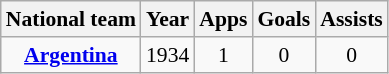<table class="wikitable" style="font-size:90%; text-align: center;">
<tr>
<th>National team</th>
<th>Year</th>
<th>Apps</th>
<th>Goals</th>
<th>Assists</th>
</tr>
<tr>
<td rowspan=1><strong><a href='#'>Argentina</a></strong></td>
<td>1934</td>
<td>1</td>
<td>0</td>
<td>0</td>
</tr>
</table>
